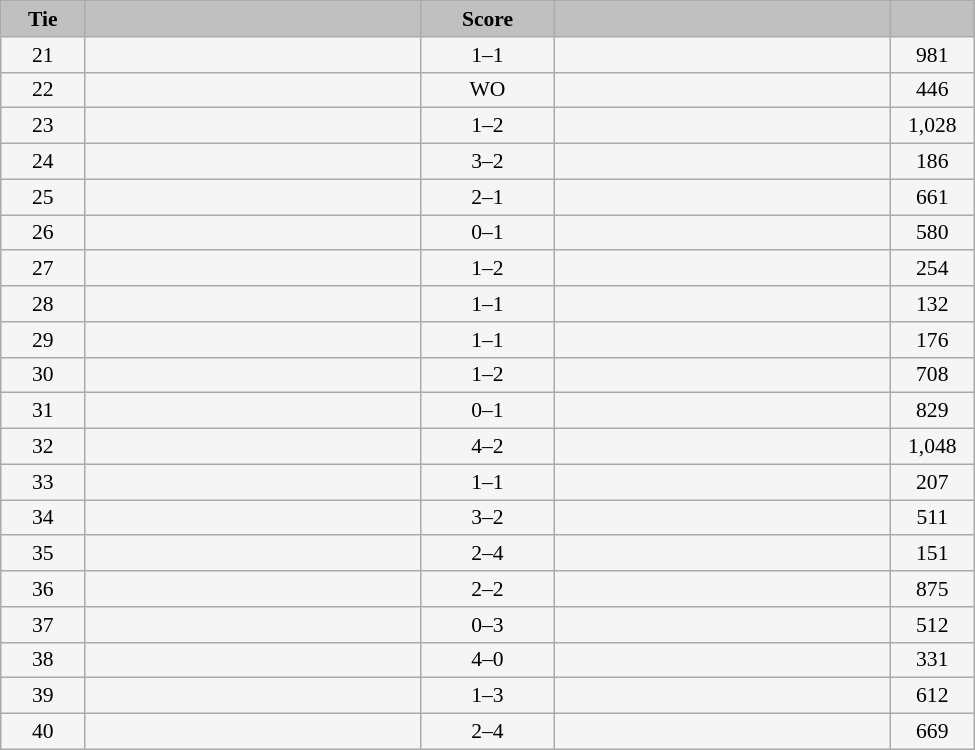<table class="wikitable" style="width: 650px; background:WhiteSmoke; text-align:center; font-size:90%">
<tr>
<td scope="col" style="width:  7.50%; background:silver;"><strong>Tie</strong></td>
<td scope="col" style="width: 30.00%; background:silver;"></td>
<td scope="col" style="width: 12.00%; background:silver;"><strong>Score</strong></td>
<td scope="col" style="width: 30.00%; background:silver;"></td>
<td scope="col" style="width:  7.50%; background:silver;"></td>
</tr>
<tr>
<td>21</td>
<td></td>
<td>1–1 </td>
<td></td>
<td>981</td>
</tr>
<tr>
<td>22</td>
<td></td>
<td>WO</td>
<td></td>
<td>446</td>
</tr>
<tr>
<td>23</td>
<td></td>
<td>1–2</td>
<td></td>
<td>1,028</td>
</tr>
<tr>
<td>24</td>
<td></td>
<td>3–2</td>
<td></td>
<td>186</td>
</tr>
<tr>
<td>25</td>
<td></td>
<td>2–1</td>
<td></td>
<td>661</td>
</tr>
<tr>
<td>26</td>
<td></td>
<td>0–1</td>
<td></td>
<td>580</td>
</tr>
<tr>
<td>27</td>
<td></td>
<td>1–2</td>
<td></td>
<td>254 </td>
</tr>
<tr>
<td>28</td>
<td></td>
<td>1–1 </td>
<td></td>
<td>132</td>
</tr>
<tr>
<td>29</td>
<td></td>
<td>1–1 </td>
<td></td>
<td>176</td>
</tr>
<tr>
<td>30</td>
<td></td>
<td>1–2</td>
<td></td>
<td>708</td>
</tr>
<tr>
<td>31</td>
<td></td>
<td>0–1</td>
<td></td>
<td>829</td>
</tr>
<tr>
<td>32</td>
<td></td>
<td>4–2</td>
<td></td>
<td>1,048 </td>
</tr>
<tr>
<td>33</td>
<td></td>
<td>1–1 </td>
<td></td>
<td>207</td>
</tr>
<tr>
<td>34</td>
<td></td>
<td>3–2</td>
<td></td>
<td>511 </td>
</tr>
<tr>
<td>35</td>
<td></td>
<td>2–4</td>
<td></td>
<td>151 </td>
</tr>
<tr>
<td>36</td>
<td></td>
<td>2–2 </td>
<td></td>
<td>875 </td>
</tr>
<tr>
<td>37</td>
<td></td>
<td>0–3</td>
<td></td>
<td>512</td>
</tr>
<tr>
<td>38</td>
<td></td>
<td>4–0</td>
<td></td>
<td>331</td>
</tr>
<tr>
<td>39</td>
<td></td>
<td>1–3</td>
<td></td>
<td>612 </td>
</tr>
<tr>
<td>40</td>
<td></td>
<td>2–4</td>
<td></td>
<td>669 </td>
</tr>
</table>
